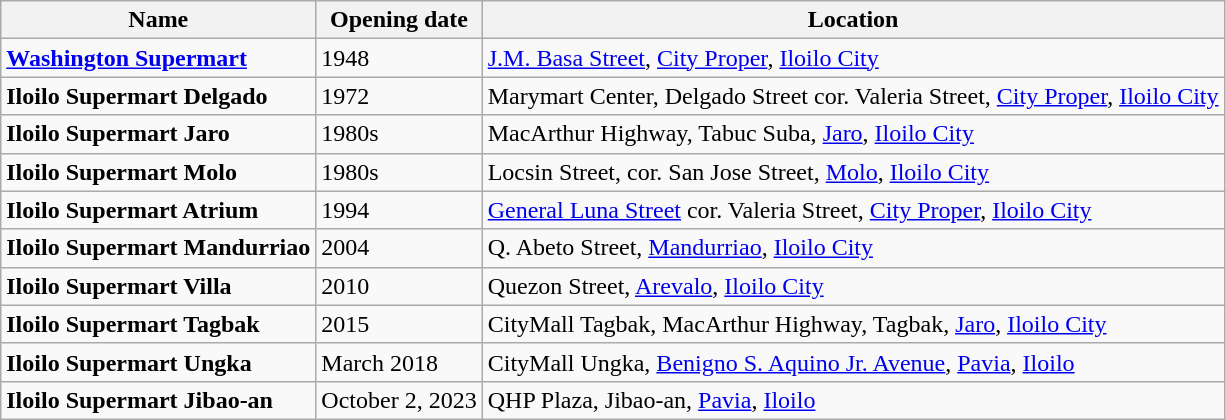<table class="wikitable sortable">
<tr>
<th>Name</th>
<th>Opening date</th>
<th>Location</th>
</tr>
<tr>
<td><strong><a href='#'>Washington Supermart</a></strong></td>
<td>1948</td>
<td><a href='#'>J.M. Basa Street</a>, <a href='#'>City Proper</a>, <a href='#'>Iloilo City</a></td>
</tr>
<tr>
<td><strong>Iloilo Supermart Delgado</strong></td>
<td>1972</td>
<td>Marymart Center, Delgado Street cor. Valeria Street, <a href='#'>City Proper</a>, <a href='#'>Iloilo City</a></td>
</tr>
<tr>
<td><strong>Iloilo Supermart Jaro</strong></td>
<td>1980s</td>
<td>MacArthur Highway, Tabuc Suba, <a href='#'>Jaro</a>, <a href='#'>Iloilo City</a></td>
</tr>
<tr>
<td><strong>Iloilo Supermart Molo</strong></td>
<td>1980s</td>
<td>Locsin Street, cor. San Jose Street, <a href='#'>Molo</a>, <a href='#'>Iloilo City</a></td>
</tr>
<tr>
<td><strong>Iloilo Supermart Atrium</strong></td>
<td>1994</td>
<td><a href='#'>General Luna Street</a> cor. Valeria Street, <a href='#'>City Proper</a>, <a href='#'>Iloilo City</a></td>
</tr>
<tr>
<td><strong>Iloilo Supermart Mandurriao</strong></td>
<td>2004</td>
<td>Q. Abeto Street, <a href='#'>Mandurriao</a>, <a href='#'>Iloilo City</a></td>
</tr>
<tr>
<td><strong>Iloilo Supermart Villa</strong></td>
<td>2010</td>
<td>Quezon Street, <a href='#'>Arevalo</a>, <a href='#'>Iloilo City</a></td>
</tr>
<tr>
<td><strong>Iloilo Supermart Tagbak</strong></td>
<td>2015</td>
<td>CityMall Tagbak, MacArthur Highway, Tagbak, <a href='#'>Jaro</a>, <a href='#'>Iloilo City</a></td>
</tr>
<tr>
<td><strong>Iloilo Supermart Ungka</strong></td>
<td>March 2018</td>
<td>CityMall Ungka, <a href='#'>Benigno S. Aquino Jr. Avenue</a>, <a href='#'>Pavia</a>, <a href='#'>Iloilo</a></td>
</tr>
<tr>
<td><strong>Iloilo Supermart Jibao-an</strong></td>
<td>October 2, 2023</td>
<td>QHP Plaza, Jibao-an, <a href='#'>Pavia</a>, <a href='#'>Iloilo</a></td>
</tr>
</table>
